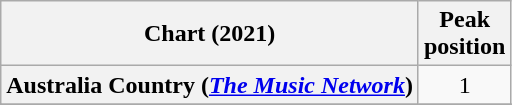<table class="wikitable sortable plainrowheaders" style="text-align:center">
<tr>
<th scope="col">Chart (2021)</th>
<th scope="col">Peak<br>position</th>
</tr>
<tr>
<th scope="row">Australia Country (<em><a href='#'>The Music Network</a></em>)</th>
<td>1</td>
</tr>
<tr>
</tr>
<tr>
</tr>
<tr>
</tr>
<tr>
</tr>
<tr>
</tr>
</table>
